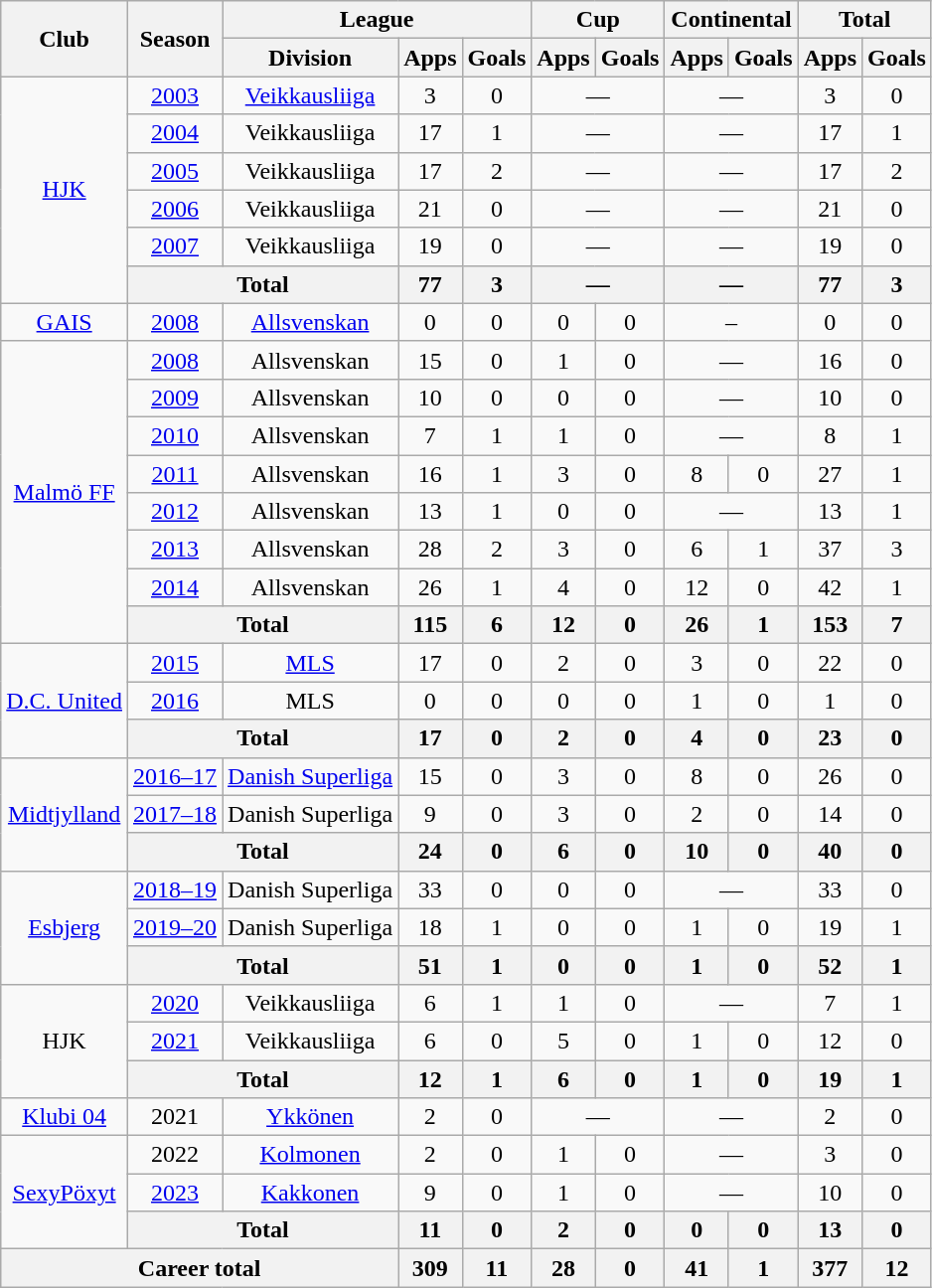<table class="wikitable" style="text-align:center">
<tr>
<th rowspan="2">Club</th>
<th rowspan="2">Season</th>
<th colspan="3">League</th>
<th colspan="2">Cup</th>
<th colspan="2">Continental</th>
<th colspan="2">Total</th>
</tr>
<tr>
<th>Division</th>
<th>Apps</th>
<th>Goals</th>
<th>Apps</th>
<th>Goals</th>
<th>Apps</th>
<th>Goals</th>
<th>Apps</th>
<th>Goals</th>
</tr>
<tr>
<td rowspan="6"><a href='#'>HJK</a></td>
<td><a href='#'>2003</a></td>
<td><a href='#'>Veikkausliiga</a></td>
<td>3</td>
<td>0</td>
<td colspan="2">—</td>
<td colspan="2">—</td>
<td>3</td>
<td>0</td>
</tr>
<tr>
<td><a href='#'>2004</a></td>
<td>Veikkausliiga</td>
<td>17</td>
<td>1</td>
<td colspan="2">—</td>
<td colspan="2">—</td>
<td>17</td>
<td>1</td>
</tr>
<tr>
<td><a href='#'>2005</a></td>
<td>Veikkausliiga</td>
<td>17</td>
<td>2</td>
<td colspan="2">—</td>
<td colspan="2">—</td>
<td>17</td>
<td>2</td>
</tr>
<tr>
<td><a href='#'>2006</a></td>
<td>Veikkausliiga</td>
<td>21</td>
<td>0</td>
<td colspan="2">—</td>
<td colspan="2">—</td>
<td>21</td>
<td>0</td>
</tr>
<tr>
<td><a href='#'>2007</a></td>
<td>Veikkausliiga</td>
<td>19</td>
<td>0</td>
<td colspan="2">—</td>
<td colspan="2">—</td>
<td>19</td>
<td>0</td>
</tr>
<tr>
<th colspan="2">Total</th>
<th>77</th>
<th>3</th>
<th colspan="2">—</th>
<th colspan="2">—</th>
<th>77</th>
<th>3</th>
</tr>
<tr>
<td><a href='#'>GAIS</a></td>
<td><a href='#'>2008</a></td>
<td><a href='#'>Allsvenskan</a></td>
<td>0</td>
<td>0</td>
<td>0</td>
<td>0</td>
<td colspan=2>–</td>
<td>0</td>
<td>0</td>
</tr>
<tr>
<td rowspan="8"><a href='#'>Malmö FF</a></td>
<td><a href='#'>2008</a></td>
<td>Allsvenskan</td>
<td>15</td>
<td>0</td>
<td>1</td>
<td>0</td>
<td colspan="2">—</td>
<td>16</td>
<td>0</td>
</tr>
<tr>
<td><a href='#'>2009</a></td>
<td>Allsvenskan</td>
<td>10</td>
<td>0</td>
<td>0</td>
<td>0</td>
<td colspan="2">—</td>
<td>10</td>
<td>0</td>
</tr>
<tr>
<td><a href='#'>2010</a></td>
<td>Allsvenskan</td>
<td>7</td>
<td>1</td>
<td>1</td>
<td>0</td>
<td colspan="2">—</td>
<td>8</td>
<td>1</td>
</tr>
<tr>
<td><a href='#'>2011</a></td>
<td>Allsvenskan</td>
<td>16</td>
<td>1</td>
<td>3</td>
<td>0</td>
<td>8</td>
<td>0</td>
<td>27</td>
<td>1</td>
</tr>
<tr>
<td><a href='#'>2012</a></td>
<td>Allsvenskan</td>
<td>13</td>
<td>1</td>
<td>0</td>
<td>0</td>
<td colspan="2">—</td>
<td>13</td>
<td>1</td>
</tr>
<tr>
<td><a href='#'>2013</a></td>
<td>Allsvenskan</td>
<td>28</td>
<td>2</td>
<td>3</td>
<td>0</td>
<td>6</td>
<td>1</td>
<td>37</td>
<td>3</td>
</tr>
<tr>
<td><a href='#'>2014</a></td>
<td>Allsvenskan</td>
<td>26</td>
<td>1</td>
<td>4</td>
<td>0</td>
<td>12</td>
<td>0</td>
<td>42</td>
<td>1</td>
</tr>
<tr>
<th colspan="2">Total</th>
<th>115</th>
<th>6</th>
<th>12</th>
<th>0</th>
<th>26</th>
<th>1</th>
<th>153</th>
<th>7</th>
</tr>
<tr>
<td rowspan="3"><a href='#'>D.C. United</a></td>
<td><a href='#'>2015</a></td>
<td><a href='#'>MLS</a></td>
<td>17</td>
<td>0</td>
<td>2</td>
<td>0</td>
<td>3</td>
<td>0</td>
<td>22</td>
<td>0</td>
</tr>
<tr>
<td><a href='#'>2016</a></td>
<td>MLS</td>
<td>0</td>
<td>0</td>
<td>0</td>
<td>0</td>
<td>1</td>
<td>0</td>
<td>1</td>
<td>0</td>
</tr>
<tr>
<th colspan="2">Total</th>
<th>17</th>
<th>0</th>
<th>2</th>
<th>0</th>
<th>4</th>
<th>0</th>
<th>23</th>
<th>0</th>
</tr>
<tr>
<td rowspan="3"><a href='#'>Midtjylland</a></td>
<td><a href='#'>2016–17</a></td>
<td><a href='#'>Danish Superliga</a></td>
<td>15</td>
<td>0</td>
<td>3</td>
<td>0</td>
<td>8</td>
<td>0</td>
<td>26</td>
<td>0</td>
</tr>
<tr>
<td><a href='#'>2017–18</a></td>
<td>Danish Superliga</td>
<td>9</td>
<td>0</td>
<td>3</td>
<td>0</td>
<td>2</td>
<td>0</td>
<td>14</td>
<td>0</td>
</tr>
<tr>
<th colspan="2">Total</th>
<th>24</th>
<th>0</th>
<th>6</th>
<th>0</th>
<th>10</th>
<th>0</th>
<th>40</th>
<th>0</th>
</tr>
<tr>
<td rowspan="3"><a href='#'>Esbjerg</a></td>
<td><a href='#'>2018–19</a></td>
<td>Danish Superliga</td>
<td>33</td>
<td>0</td>
<td>0</td>
<td>0</td>
<td colspan="2">—</td>
<td>33</td>
<td>0</td>
</tr>
<tr>
<td><a href='#'>2019–20</a></td>
<td>Danish Superliga</td>
<td>18</td>
<td>1</td>
<td>0</td>
<td>0</td>
<td>1</td>
<td>0</td>
<td>19</td>
<td>1</td>
</tr>
<tr>
<th colspan="2">Total</th>
<th>51</th>
<th>1</th>
<th>0</th>
<th>0</th>
<th>1</th>
<th>0</th>
<th>52</th>
<th>1</th>
</tr>
<tr>
<td rowspan="3">HJK</td>
<td><a href='#'>2020</a></td>
<td>Veikkausliiga</td>
<td>6</td>
<td>1</td>
<td>1</td>
<td>0</td>
<td colspan="2">—</td>
<td>7</td>
<td>1</td>
</tr>
<tr>
<td><a href='#'>2021</a></td>
<td>Veikkausliiga</td>
<td>6</td>
<td>0</td>
<td>5</td>
<td>0</td>
<td>1</td>
<td>0</td>
<td>12</td>
<td>0</td>
</tr>
<tr>
<th colspan="2">Total</th>
<th>12</th>
<th>1</th>
<th>6</th>
<th>0</th>
<th>1</th>
<th>0</th>
<th>19</th>
<th>1</th>
</tr>
<tr>
<td><a href='#'>Klubi 04</a></td>
<td>2021</td>
<td><a href='#'>Ykkönen</a></td>
<td>2</td>
<td>0</td>
<td colspan="2">—</td>
<td colspan="2">—</td>
<td>2</td>
<td>0</td>
</tr>
<tr>
<td rowspan="3"><a href='#'>SexyPöxyt</a></td>
<td>2022</td>
<td><a href='#'>Kolmonen</a></td>
<td>2</td>
<td>0</td>
<td>1</td>
<td>0</td>
<td colspan="2">—</td>
<td>3</td>
<td>0</td>
</tr>
<tr>
<td><a href='#'>2023</a></td>
<td><a href='#'>Kakkonen</a></td>
<td>9</td>
<td>0</td>
<td>1</td>
<td>0</td>
<td colspan="2">—</td>
<td>10</td>
<td>0</td>
</tr>
<tr>
<th colspan="2">Total</th>
<th>11</th>
<th>0</th>
<th>2</th>
<th>0</th>
<th>0</th>
<th>0</th>
<th>13</th>
<th>0</th>
</tr>
<tr>
<th colspan="3">Career total</th>
<th>309</th>
<th>11</th>
<th>28</th>
<th>0</th>
<th>41</th>
<th>1</th>
<th>377</th>
<th>12</th>
</tr>
</table>
